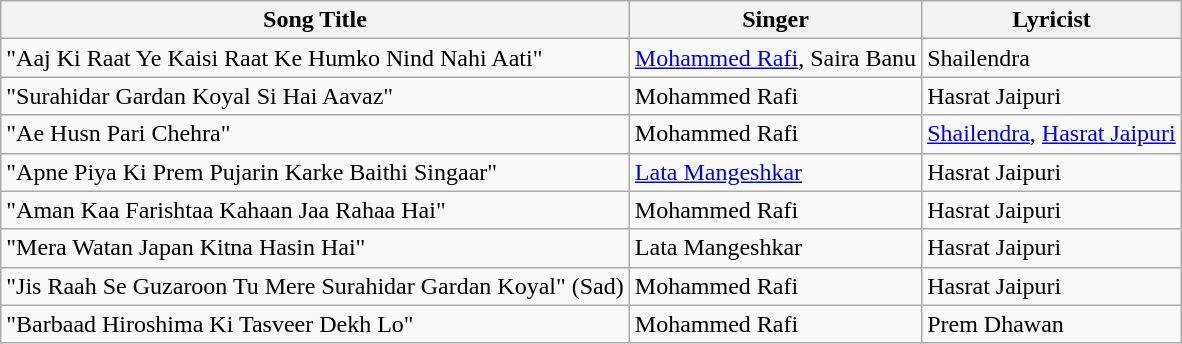<table class="wikitable">
<tr>
<th>Song Title</th>
<th>Singer</th>
<th>Lyricist</th>
</tr>
<tr>
<td>"Aaj Ki Raat Ye Kaisi Raat Ke Humko Nind Nahi Aati"</td>
<td><a href='#'>Mohammed Rafi</a>, Saira Banu</td>
<td>Shailendra</td>
</tr>
<tr>
<td>"Surahidar Gardan Koyal Si Hai Aavaz"</td>
<td>Mohammed Rafi</td>
<td>Hasrat Jaipuri</td>
</tr>
<tr>
<td>"Ae Husn Pari Chehra"</td>
<td>Mohammed Rafi</td>
<td><a href='#'>Shailendra</a>, <a href='#'>Hasrat Jaipuri</a></td>
</tr>
<tr>
<td>"Apne Piya Ki Prem Pujarin Karke Baithi Singaar"</td>
<td><a href='#'>Lata Mangeshkar</a></td>
<td>Hasrat Jaipuri</td>
</tr>
<tr>
<td>"Aman Kaa Farishtaa Kahaan Jaa Rahaa Hai"</td>
<td>Mohammed Rafi</td>
<td>Hasrat Jaipuri</td>
</tr>
<tr>
<td>"Mera Watan Japan Kitna Hasin Hai"</td>
<td>Lata Mangeshkar</td>
<td>Hasrat Jaipuri</td>
</tr>
<tr>
<td>"Jis Raah Se Guzaroon Tu Mere Surahidar Gardan Koyal" (Sad)</td>
<td>Mohammed Rafi</td>
<td>Hasrat Jaipuri</td>
</tr>
<tr>
<td>"Barbaad Hiroshima Ki Tasveer Dekh Lo"</td>
<td>Mohammed Rafi</td>
<td>Prem Dhawan</td>
</tr>
</table>
